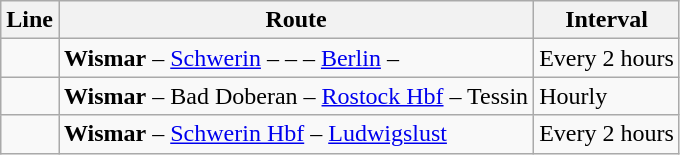<table class="wikitable">
<tr>
<th>Line</th>
<th>Route</th>
<th>Interval</th>
</tr>
<tr>
<td></td>
<td><strong>Wismar</strong> – <a href='#'>Schwerin</a> –  –  – <a href='#'>Berlin</a>  – </td>
<td>Every 2 hours</td>
</tr>
<tr>
<td align="center"></td>
<td><strong>Wismar</strong> – Bad Doberan – <a href='#'>Rostock Hbf</a> – Tessin</td>
<td>Hourly</td>
</tr>
<tr>
<td align="center"></td>
<td><strong>Wismar</strong> – <a href='#'>Schwerin Hbf</a> – <a href='#'>Ludwigslust</a></td>
<td>Every 2 hours</td>
</tr>
</table>
